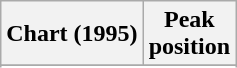<table class="wikitable sortable plainrowheaders" style="text-align:center">
<tr>
<th scope="col">Chart (1995)</th>
<th scope="col">Peak<br>position</th>
</tr>
<tr>
</tr>
<tr>
</tr>
<tr>
</tr>
</table>
